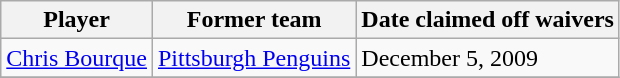<table class="wikitable">
<tr>
<th>Player</th>
<th>Former team</th>
<th>Date claimed off waivers</th>
</tr>
<tr>
<td><a href='#'>Chris Bourque</a></td>
<td><a href='#'>Pittsburgh Penguins</a></td>
<td>December 5, 2009</td>
</tr>
<tr>
</tr>
</table>
